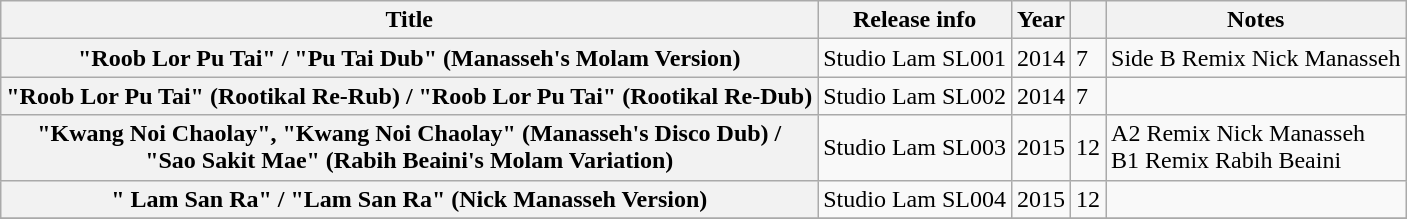<table class="wikitable plainrowheaders sortable">
<tr>
<th scope="col">Title</th>
<th scope="col">Release info</th>
<th scope="col">Year</th>
<th scope="col"></th>
<th scope="col" class="unsortable">Notes</th>
</tr>
<tr>
<th scope="row">"Roob Lor Pu Tai" / "Pu Tai Dub" (Manasseh's Molam Version)</th>
<td>Studio Lam SL001</td>
<td>2014</td>
<td>7</td>
<td>Side B Remix Nick Manasseh</td>
</tr>
<tr>
<th scope="row">"Roob Lor Pu Tai" (Rootikal Re-Rub) / "Roob Lor Pu Tai" (Rootikal Re-Dub)</th>
<td>Studio Lam SL002</td>
<td>2014</td>
<td>7</td>
<td></td>
</tr>
<tr>
<th scope="row">"Kwang Noi Chaolay", "Kwang Noi Chaolay" (Manasseh's Disco Dub) /<br> "Sao Sakit Mae" (Rabih Beaini's Molam Variation)</th>
<td>Studio Lam SL003</td>
<td>2015</td>
<td>12</td>
<td>A2 Remix Nick Manasseh<br>B1 Remix Rabih Beaini</td>
</tr>
<tr>
<th scope="row">" Lam San Ra" / "Lam San Ra" (Nick Manasseh Version)</th>
<td>Studio Lam SL004</td>
<td>2015</td>
<td>12</td>
<td></td>
</tr>
<tr>
</tr>
</table>
